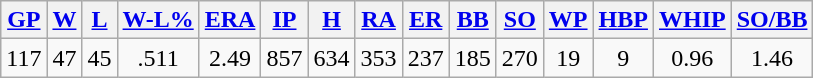<table class="wikitable">
<tr>
<th><a href='#'>GP</a></th>
<th><a href='#'>W</a></th>
<th><a href='#'>L</a></th>
<th><a href='#'>W-L%</a></th>
<th><a href='#'>ERA</a></th>
<th><a href='#'>IP</a></th>
<th><a href='#'>H</a></th>
<th><a href='#'>RA</a></th>
<th><a href='#'>ER</a></th>
<th><a href='#'>BB</a></th>
<th><a href='#'>SO</a></th>
<th><a href='#'>WP</a></th>
<th><a href='#'>HBP</a></th>
<th><a href='#'>WHIP</a></th>
<th><a href='#'>SO/BB</a></th>
</tr>
<tr align=center>
<td>117</td>
<td>47</td>
<td>45</td>
<td>.511</td>
<td>2.49</td>
<td>857</td>
<td>634</td>
<td>353</td>
<td>237</td>
<td>185</td>
<td>270</td>
<td>19</td>
<td>9</td>
<td>0.96</td>
<td>1.46</td>
</tr>
</table>
